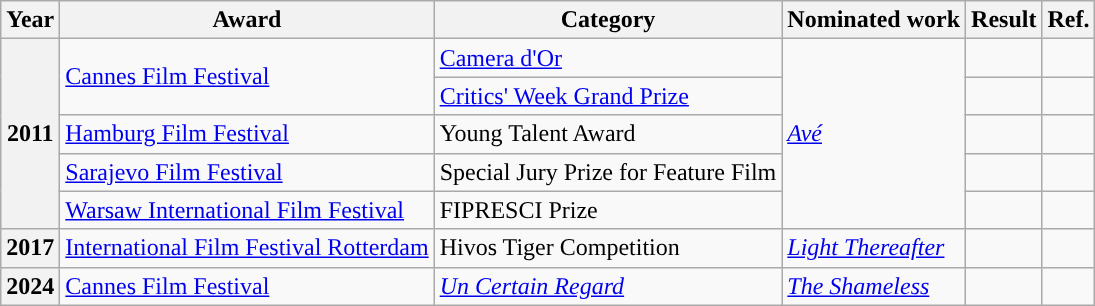<table class="wikitable sortable plainrowheaders">
<tr>
<th scope="col">Year</th>
<th scope="col">Award</th>
<th scope="col">Category</th>
<th scope="col">Nominated work</th>
<th scope="col">Result</th>
<th scope="col">Ref.</th>
</tr>
<tr>
<th scope="row" rowspan="5">2011</th>
<td rowspan="2"><a href='#'>Cannes Film Festival</a></td>
<td><a href='#'>Camera d'Or</a></td>
<td rowspan="5"><em><a href='#'>Avé</a></em></td>
<td></td>
<td align="center"></td>
</tr>
<tr>
<td><a href='#'>Critics' Week Grand Prize</a></td>
<td></td>
<td align="center"></td>
</tr>
<tr>
<td><a href='#'>Hamburg Film Festival</a></td>
<td>Young Talent Award</td>
<td></td>
<td align="center"></td>
</tr>
<tr>
<td><a href='#'>Sarajevo Film Festival</a></td>
<td>Special Jury Prize for Feature Film</td>
<td></td>
<td align="center"></td>
</tr>
<tr>
<td><a href='#'>Warsaw International Film Festival</a></td>
<td>FIPRESCI Prize</td>
<td></td>
<td align="center"></td>
</tr>
<tr>
<th scope="row">2017</th>
<td><a href='#'>International Film Festival Rotterdam</a></td>
<td>Hivos Tiger Competition</td>
<td><em><a href='#'>Light Thereafter</a></em></td>
<td></td>
<td align="center"></td>
</tr>
<tr>
<th scope="row">2024</th>
<td><a href='#'>Cannes Film Festival</a></td>
<td><em><a href='#'>Un Certain Regard</a></em></td>
<td><em><a href='#'>The Shameless</a></em></td>
<td></td>
<td align="center"></td>
</tr>
</table>
